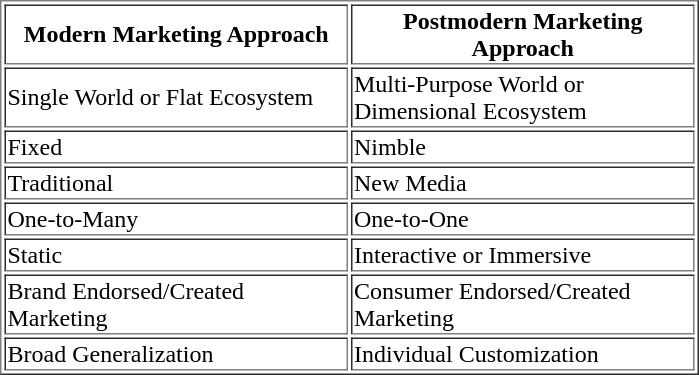<table border="1" cellpadding="1">
<tr>
<th scope="col" width="225">Modern Marketing Approach</th>
<th scope="col" width="225">Postmodern Marketing Approach</th>
</tr>
<tr>
<td>Single World or Flat Ecosystem</td>
<td>Multi-Purpose World or Dimensional Ecosystem</td>
</tr>
<tr>
<td>Fixed</td>
<td>Nimble</td>
</tr>
<tr>
<td>Traditional</td>
<td>New Media</td>
</tr>
<tr>
<td>One-to-Many</td>
<td>One-to-One</td>
</tr>
<tr>
<td>Static</td>
<td>Interactive or Immersive</td>
</tr>
<tr>
<td>Brand Endorsed/Created Marketing</td>
<td>Consumer Endorsed/Created Marketing</td>
</tr>
<tr>
<td>Broad Generalization</td>
<td>Individual Customization</td>
</tr>
</table>
